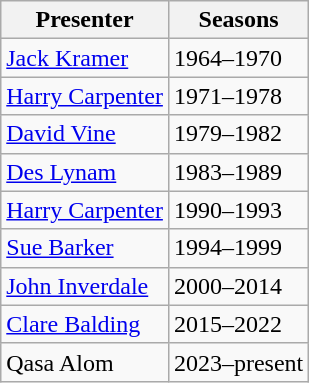<table class="wikitable">
<tr>
<th>Presenter</th>
<th>Seasons</th>
</tr>
<tr>
<td><a href='#'>Jack Kramer</a></td>
<td>1964–1970</td>
</tr>
<tr>
<td><a href='#'>Harry Carpenter</a></td>
<td>1971–1978</td>
</tr>
<tr>
<td><a href='#'>David Vine</a></td>
<td>1979–1982</td>
</tr>
<tr>
<td><a href='#'>Des Lynam</a></td>
<td>1983–1989</td>
</tr>
<tr>
<td><a href='#'>Harry Carpenter</a></td>
<td>1990–1993</td>
</tr>
<tr>
<td><a href='#'>Sue Barker</a></td>
<td>1994–1999</td>
</tr>
<tr>
<td><a href='#'>John Inverdale</a></td>
<td>2000–2014</td>
</tr>
<tr>
<td><a href='#'>Clare Balding</a></td>
<td>2015–2022</td>
</tr>
<tr>
<td>Qasa Alom</td>
<td>2023–present</td>
</tr>
</table>
